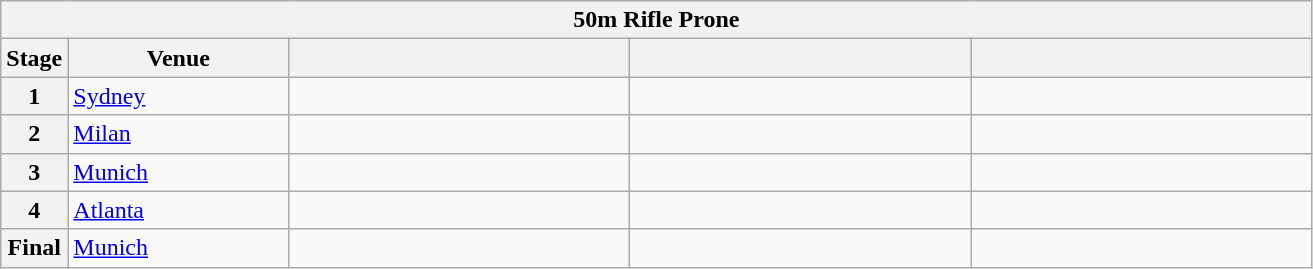<table class="wikitable">
<tr>
<th colspan="5">50m Rifle Prone</th>
</tr>
<tr>
<th>Stage</th>
<th width=140>Venue</th>
<th width=220></th>
<th width=220></th>
<th width=220></th>
</tr>
<tr>
<th>1</th>
<td> <a href='#'>Sydney</a></td>
<td></td>
<td></td>
<td></td>
</tr>
<tr>
<th>2</th>
<td> <a href='#'>Milan</a></td>
<td></td>
<td></td>
<td></td>
</tr>
<tr>
<th>3</th>
<td> <a href='#'>Munich</a></td>
<td></td>
<td></td>
<td></td>
</tr>
<tr>
<th>4</th>
<td> <a href='#'>Atlanta</a></td>
<td></td>
<td></td>
<td></td>
</tr>
<tr>
<th>Final</th>
<td> <a href='#'>Munich</a></td>
<td></td>
<td></td>
<td></td>
</tr>
</table>
